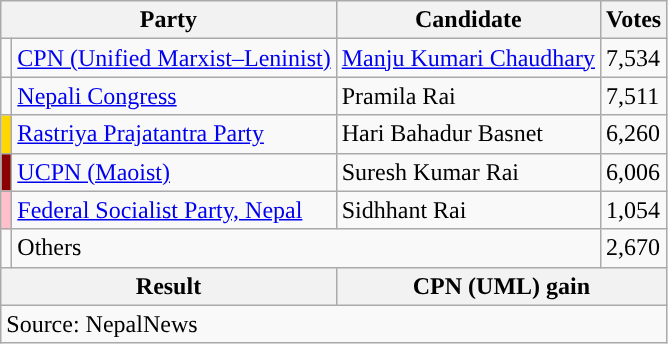<table class="wikitable">
<tr>
<th colspan="2">Party</th>
<th>Candidate</th>
<th>Votes</th>
</tr>
<tr>
<td style="background-color:"></td>
<td><a href='#'>CPN (Unified Marxist–Leninist)</a></td>
<td><a href='#'>Manju Kumari Chaudhary</a></td>
<td>7,534</td>
</tr>
<tr>
<td style="background-color:"></td>
<td><a href='#'>Nepali Congress</a></td>
<td>Pramila Rai</td>
<td>7,511</td>
</tr>
<tr>
<td style="background-color:gold"></td>
<td><a href='#'>Rastriya Prajatantra Party</a></td>
<td>Hari Bahadur Basnet</td>
<td>6,260</td>
</tr>
<tr>
<td style="background-color:darkred"></td>
<td><a href='#'>UCPN (Maoist)</a></td>
<td>Suresh Kumar Rai</td>
<td>6,006</td>
</tr>
<tr>
<td style="background-color:#ffc0cb"></td>
<td><a href='#'>Federal Socialist Party, Nepal</a></td>
<td>Sidhhant Rai</td>
<td>1,054</td>
</tr>
<tr>
<td></td>
<td colspan="2">Others</td>
<td>2,670</td>
</tr>
<tr>
<th colspan="2">Result</th>
<th colspan="2">CPN (UML) gain</th>
</tr>
<tr>
<td colspan="4">Source: NepalNews</td>
</tr>
</table>
